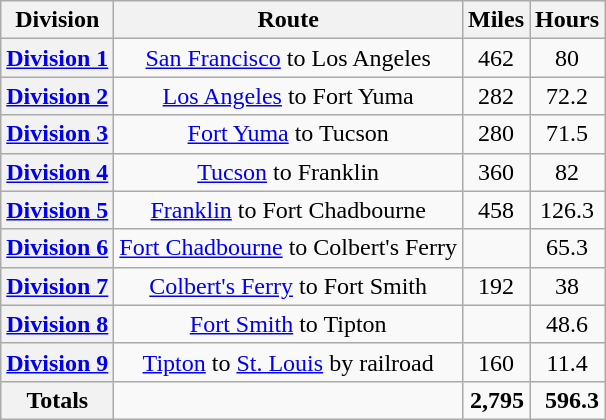<table class="wikitable" style="text-align:center;" border="1">
<tr>
<th scope="col">Division</th>
<th scope="col">Route</th>
<th scope="col">Miles</th>
<th scope="col">Hours</th>
</tr>
<tr>
<th scope="row"><a href='#'>Division 1</a></th>
<td><a href='#'>San Francisco</a> to Los Angeles</td>
<td>462</td>
<td>80</td>
</tr>
<tr>
<th scope="row"><a href='#'>Division 2</a></th>
<td><a href='#'>Los Angeles</a> to Fort Yuma</td>
<td>282</td>
<td>72.2</td>
</tr>
<tr>
<th scope="row"><a href='#'>Division 3</a></th>
<td><a href='#'>Fort Yuma</a> to Tucson</td>
<td>280</td>
<td>71.5</td>
</tr>
<tr>
<th scope="row"><a href='#'>Division 4</a></th>
<td><a href='#'>Tucson</a> to Franklin</td>
<td>360</td>
<td>82</td>
</tr>
<tr>
<th scope="row"><a href='#'>Division 5</a></th>
<td><a href='#'>Franklin</a> to Fort Chadbourne</td>
<td>458</td>
<td>126.3</td>
</tr>
<tr>
<th scope="row"><a href='#'>Division 6</a></th>
<td><a href='#'>Fort Chadbourne</a> to Colbert's Ferry</td>
<td></td>
<td>65.3</td>
</tr>
<tr>
<th scope="row"><a href='#'>Division 7</a></th>
<td><a href='#'>Colbert's Ferry</a> to Fort Smith</td>
<td>192</td>
<td>38</td>
</tr>
<tr>
<th scope="row"><a href='#'>Division 8</a></th>
<td><a href='#'>Fort Smith</a> to Tipton</td>
<td></td>
<td>48.6</td>
</tr>
<tr>
<th scope="row"><a href='#'>Division 9</a></th>
<td><a href='#'>Tipton</a> to <a href='#'>St. Louis</a> by railroad</td>
<td>160</td>
<td>11.4</td>
</tr>
<tr style="text-align:right; ">
<th scope="row">Totals</th>
<td></td>
<td style="font-weight: bold;">2,795</td>
<td style="font-weight: bold;">596.3</td>
</tr>
</table>
